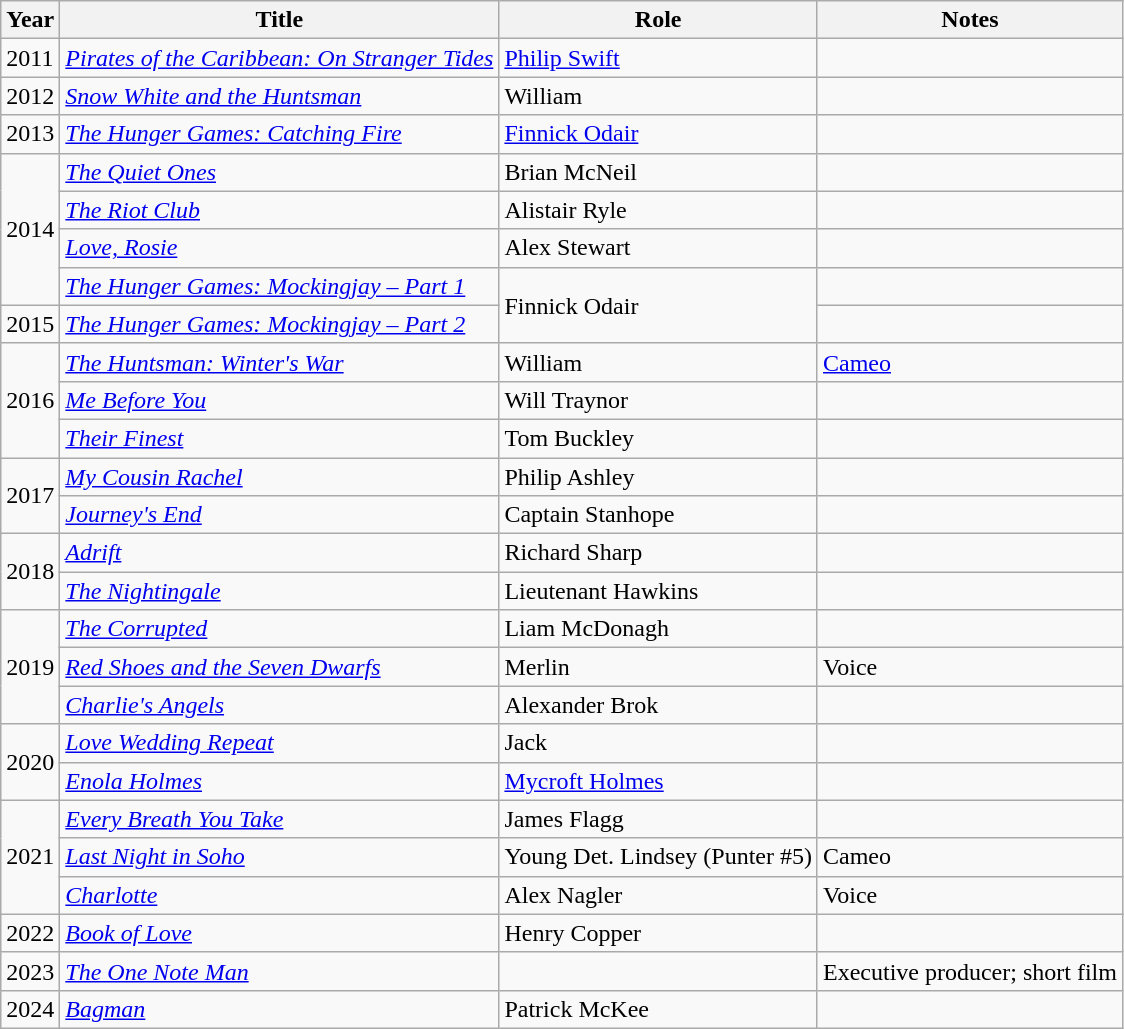<table class="wikitable sortable">
<tr>
<th>Year</th>
<th>Title</th>
<th>Role</th>
<th class="unsortable">Notes</th>
</tr>
<tr>
<td>2011</td>
<td><em><a href='#'>Pirates of the Caribbean: On Stranger Tides</a></em></td>
<td><a href='#'>Philip Swift</a></td>
<td></td>
</tr>
<tr>
<td>2012</td>
<td><em><a href='#'>Snow White and the Huntsman</a></em></td>
<td>William</td>
<td></td>
</tr>
<tr>
<td>2013</td>
<td data-sort-value="Hunger Games: Catching Fire, The"><em><a href='#'>The Hunger Games: Catching Fire</a></em></td>
<td><a href='#'>Finnick Odair</a></td>
<td></td>
</tr>
<tr>
<td rowspan="4">2014</td>
<td data-sort-value="Quiet Ones, The"><em><a href='#'>The Quiet Ones</a></em></td>
<td>Brian McNeil</td>
<td></td>
</tr>
<tr>
<td data-sort-value="Riot Club, The"><em><a href='#'>The Riot Club</a></em></td>
<td>Alistair Ryle</td>
<td></td>
</tr>
<tr>
<td><em><a href='#'>Love, Rosie</a></em></td>
<td>Alex Stewart</td>
<td></td>
</tr>
<tr>
<td data-sort-value="Hunger Games: Mockingjay – Part 1, The"><em><a href='#'>The Hunger Games: Mockingjay – Part 1</a></em></td>
<td rowspan="2">Finnick Odair</td>
<td></td>
</tr>
<tr>
<td>2015</td>
<td data-sort-value="Hunger Games: Mockingjay – Part 2, The"><em><a href='#'>The Hunger Games: Mockingjay – Part 2</a></em></td>
<td></td>
</tr>
<tr>
<td rowspan="3">2016</td>
<td data-sort-value="Huntsman: Winter's War, The"><em><a href='#'>The Huntsman: Winter's War</a></em></td>
<td>William</td>
<td><a href='#'>Cameo</a></td>
</tr>
<tr>
<td><em><a href='#'>Me Before You</a></em></td>
<td>Will Traynor</td>
<td></td>
</tr>
<tr>
<td><em><a href='#'>Their Finest</a></em></td>
<td>Tom Buckley</td>
<td></td>
</tr>
<tr>
<td rowspan="2">2017</td>
<td><em><a href='#'>My Cousin Rachel</a></em></td>
<td>Philip Ashley</td>
<td></td>
</tr>
<tr>
<td><em><a href='#'>Journey's End</a></em></td>
<td>Captain Stanhope</td>
<td></td>
</tr>
<tr>
<td rowspan="2">2018</td>
<td><em><a href='#'>Adrift</a></em></td>
<td>Richard Sharp</td>
<td></td>
</tr>
<tr>
<td data-sort-value="Nightingale, The"><em><a href='#'>The Nightingale</a></em></td>
<td>Lieutenant Hawkins</td>
<td></td>
</tr>
<tr>
<td rowspan="3">2019</td>
<td data-sort-value="Corrupted, The"><em><a href='#'>The Corrupted</a></em></td>
<td>Liam McDonagh</td>
<td></td>
</tr>
<tr>
<td><em><a href='#'>Red Shoes and the Seven Dwarfs</a></em></td>
<td>Merlin</td>
<td>Voice</td>
</tr>
<tr>
<td><em><a href='#'>Charlie's Angels</a></em></td>
<td>Alexander Brok</td>
<td></td>
</tr>
<tr>
<td rowspan="2">2020</td>
<td><em><a href='#'>Love Wedding Repeat</a></em></td>
<td>Jack</td>
<td></td>
</tr>
<tr>
<td><em><a href='#'>Enola Holmes</a></em></td>
<td><a href='#'>Mycroft Holmes</a></td>
<td></td>
</tr>
<tr>
<td rowspan="3">2021</td>
<td><em><a href='#'>Every Breath You Take</a></em></td>
<td>James Flagg</td>
<td></td>
</tr>
<tr>
<td><em><a href='#'>Last Night in Soho</a></em></td>
<td>Young Det. Lindsey (Punter #5)</td>
<td>Cameo</td>
</tr>
<tr>
<td><em><a href='#'>Charlotte</a></em></td>
<td>Alex Nagler</td>
<td>Voice</td>
</tr>
<tr>
<td>2022</td>
<td><em><a href='#'>Book of Love</a></em></td>
<td>Henry Copper</td>
<td></td>
</tr>
<tr>
<td>2023</td>
<td><em><a href='#'>The One Note Man</a></em></td>
<td></td>
<td>Executive producer; short film</td>
</tr>
<tr>
<td>2024</td>
<td><em><a href='#'>Bagman</a></em></td>
<td>Patrick McKee</td>
<td></td>
</tr>
</table>
